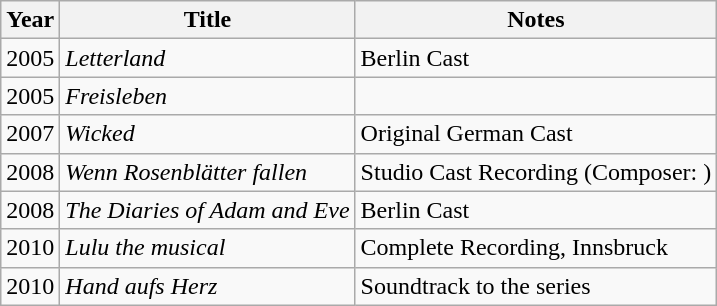<table class="wikitable">
<tr>
<th>Year</th>
<th>Title</th>
<th>Notes</th>
</tr>
<tr>
<td>2005</td>
<td><em>Letterland</em></td>
<td>Berlin Cast</td>
</tr>
<tr>
<td>2005</td>
<td><em>Freisleben</em></td>
<td></td>
</tr>
<tr>
<td>2007</td>
<td><em>Wicked</em></td>
<td>Original German Cast</td>
</tr>
<tr>
<td>2008</td>
<td><em>Wenn Rosenblätter fallen</em></td>
<td>Studio Cast Recording (Composer: )</td>
</tr>
<tr>
<td>2008</td>
<td><em>The Diaries of Adam and Eve</em></td>
<td>Berlin Cast</td>
</tr>
<tr>
<td>2010</td>
<td><em>Lulu the musical</em></td>
<td>Complete Recording, Innsbruck</td>
</tr>
<tr>
<td>2010</td>
<td><em>Hand aufs Herz</em></td>
<td>Soundtrack to the series</td>
</tr>
</table>
